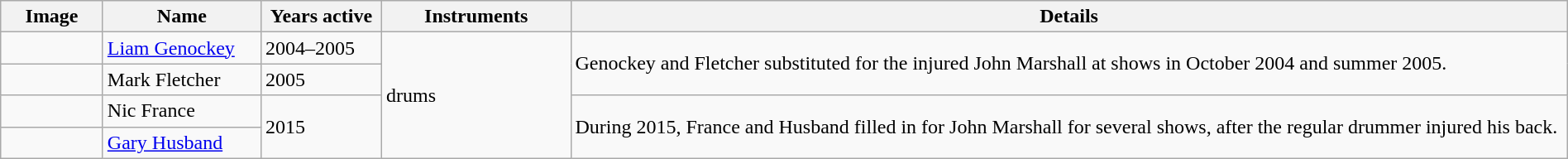<table class="wikitable" border="1" width=100%>
<tr>
<th width="75">Image</th>
<th width="120">Name</th>
<th width="90">Years active</th>
<th width="145">Instruments</th>
<th>Details</th>
</tr>
<tr>
<td></td>
<td><a href='#'>Liam Genockey</a></td>
<td>2004–2005</td>
<td rowspan="4">drums</td>
<td rowspan="2">Genockey and Fletcher substituted for the injured John Marshall at shows in October 2004 and summer 2005.</td>
</tr>
<tr>
<td></td>
<td>Mark Fletcher</td>
<td>2005</td>
</tr>
<tr>
<td></td>
<td>Nic France</td>
<td rowspan="2">2015</td>
<td rowspan="2">During 2015, France and Husband filled in for John Marshall for several shows, after the regular drummer injured his back.</td>
</tr>
<tr>
<td></td>
<td><a href='#'>Gary Husband</a></td>
</tr>
</table>
